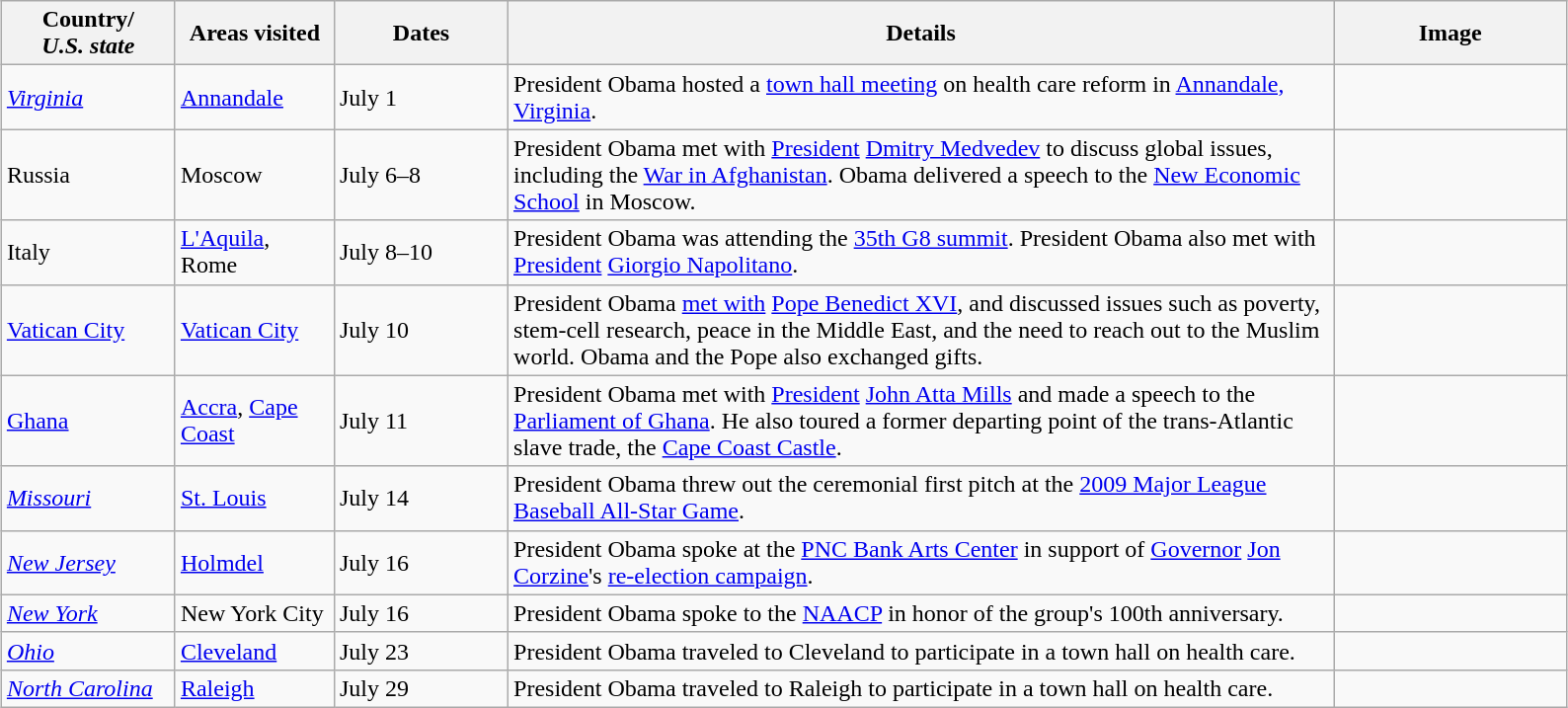<table class="wikitable" style="margin: 1em auto 1em auto">
<tr>
<th width=110>Country/<br><em>U.S. state</em></th>
<th width=100>Areas visited</th>
<th width=110>Dates</th>
<th width=550>Details</th>
<th width=150>Image</th>
</tr>
<tr>
<td> <em><a href='#'>Virginia</a></em></td>
<td><a href='#'>Annandale</a></td>
<td>July 1</td>
<td>President Obama hosted a <a href='#'>town hall meeting</a> on health care reform in <a href='#'>Annandale, Virginia</a>.</td>
<td></td>
</tr>
<tr>
<td> Russia</td>
<td>Moscow</td>
<td>July 6–8</td>
<td>President Obama met with <a href='#'>President</a> <a href='#'>Dmitry Medvedev</a> to discuss global issues, including the <a href='#'>War in Afghanistan</a>. Obama delivered a speech to the <a href='#'>New Economic School</a> in Moscow.</td>
<td></td>
</tr>
<tr>
<td> Italy</td>
<td><a href='#'>L'Aquila</a>, Rome</td>
<td>July 8–10</td>
<td>President Obama was attending the <a href='#'>35th G8 summit</a>. President Obama also met with <a href='#'>President</a> <a href='#'>Giorgio Napolitano</a>.</td>
<td></td>
</tr>
<tr>
<td> <a href='#'>Vatican City</a></td>
<td><a href='#'>Vatican City</a></td>
<td>July 10</td>
<td>President Obama <a href='#'>met with</a> <a href='#'>Pope Benedict XVI</a>, and discussed issues such as poverty, stem-cell research, peace in the Middle East, and the need to reach out to the Muslim world. Obama and the Pope also exchanged gifts.</td>
<td></td>
</tr>
<tr>
<td> <a href='#'>Ghana</a></td>
<td><a href='#'>Accra</a>, <a href='#'>Cape Coast</a></td>
<td>July 11</td>
<td>President Obama met with <a href='#'>President</a> <a href='#'>John Atta Mills</a> and made a speech to the <a href='#'>Parliament of Ghana</a>. He also toured a former departing point of the trans-Atlantic slave trade, the <a href='#'>Cape Coast Castle</a>.</td>
<td></td>
</tr>
<tr>
<td> <em><a href='#'>Missouri</a></em></td>
<td><a href='#'>St. Louis</a></td>
<td>July 14</td>
<td>President Obama threw out the ceremonial first pitch at the <a href='#'>2009 Major League Baseball All-Star Game</a>.</td>
<td></td>
</tr>
<tr>
<td> <em><a href='#'>New Jersey</a></em></td>
<td><a href='#'>Holmdel</a></td>
<td>July 16</td>
<td>President Obama spoke at the <a href='#'>PNC Bank Arts Center</a> in support of <a href='#'>Governor</a> <a href='#'>Jon Corzine</a>'s <a href='#'>re-election campaign</a>.</td>
<td></td>
</tr>
<tr>
<td> <em><a href='#'>New York</a></em></td>
<td>New York City</td>
<td>July 16</td>
<td>President Obama spoke to the <a href='#'>NAACP</a> in honor of the group's 100th anniversary.</td>
<td></td>
</tr>
<tr>
<td> <em><a href='#'>Ohio</a></em></td>
<td><a href='#'>Cleveland</a></td>
<td>July 23</td>
<td>President Obama traveled to Cleveland to participate in a town hall on health care.</td>
<td></td>
</tr>
<tr>
<td> <em><a href='#'>North Carolina</a></em></td>
<td><a href='#'>Raleigh</a></td>
<td>July 29</td>
<td>President Obama traveled to Raleigh to participate in a town hall on health care.</td>
<td></td>
</tr>
</table>
